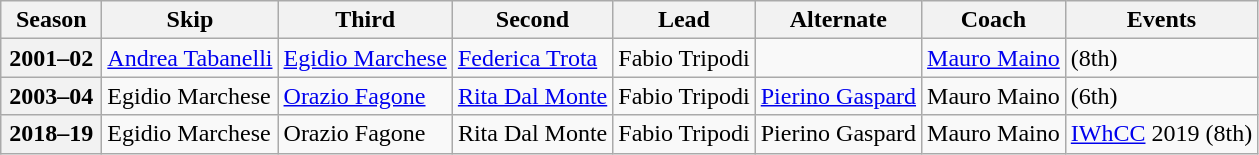<table class="wikitable">
<tr>
<th scope="col" width=60>Season</th>
<th scope="col">Skip</th>
<th scope="col">Third</th>
<th scope="col">Second</th>
<th scope="col">Lead</th>
<th scope="col">Alternate</th>
<th scope="col">Coach</th>
<th scope="col">Events</th>
</tr>
<tr>
<th scope="row">2001–02</th>
<td><a href='#'>Andrea Tabanelli</a></td>
<td><a href='#'>Egidio Marchese</a></td>
<td><a href='#'>Federica Trota</a></td>
<td>Fabio Tripodi</td>
<td></td>
<td><a href='#'>Mauro Maino</a></td>
<td> (8th)</td>
</tr>
<tr>
<th scope="row">2003–04</th>
<td>Egidio Marchese</td>
<td><a href='#'>Orazio Fagone</a></td>
<td><a href='#'>Rita Dal Monte</a></td>
<td>Fabio Tripodi</td>
<td><a href='#'>Pierino Gaspard</a></td>
<td>Mauro Maino</td>
<td> (6th)</td>
</tr>
<tr>
<th scope="row">2018–19</th>
<td>Egidio Marchese</td>
<td>Orazio Fagone</td>
<td>Rita Dal Monte</td>
<td>Fabio Tripodi</td>
<td>Pierino Gaspard</td>
<td>Mauro Maino</td>
<td><a href='#'>IWhCC</a> 2019 (8th)</td>
</tr>
</table>
